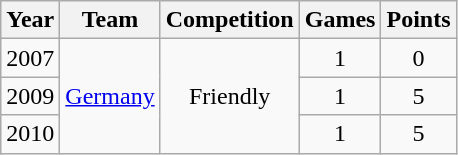<table class="wikitable">
<tr>
<th>Year</th>
<th>Team</th>
<th>Competition</th>
<th>Games</th>
<th>Points</th>
</tr>
<tr align="center">
<td>2007</td>
<td rowspan=3><a href='#'>Germany</a></td>
<td rowspan=3>Friendly</td>
<td>1</td>
<td>0</td>
</tr>
<tr align="center">
<td>2009</td>
<td>1</td>
<td>5</td>
</tr>
<tr align="center">
<td>2010</td>
<td>1</td>
<td>5</td>
</tr>
</table>
